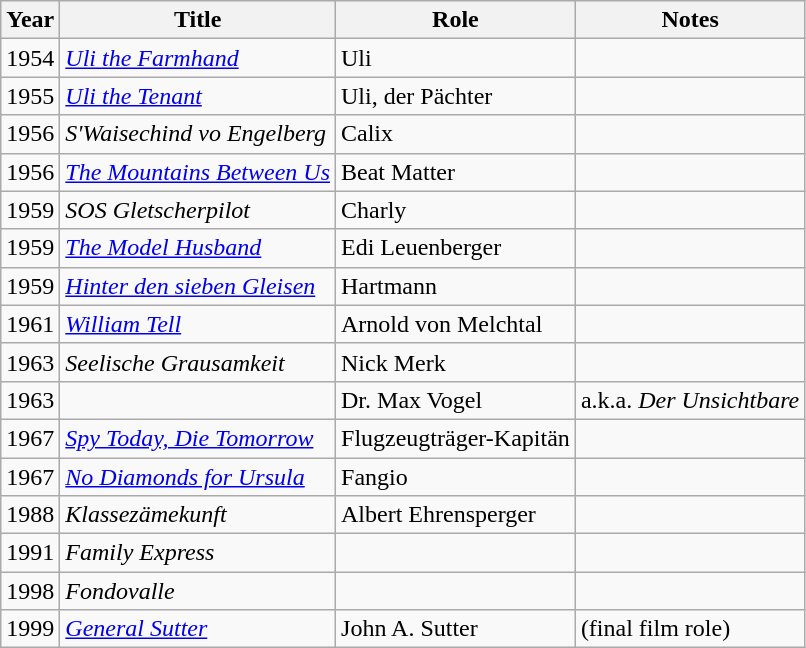<table class="wikitable">
<tr>
<th>Year</th>
<th>Title</th>
<th>Role</th>
<th>Notes</th>
</tr>
<tr>
<td>1954</td>
<td><em><a href='#'>Uli the Farmhand</a></em></td>
<td>Uli</td>
<td></td>
</tr>
<tr>
<td>1955</td>
<td><em><a href='#'>Uli the Tenant</a></em></td>
<td>Uli, der Pächter</td>
<td></td>
</tr>
<tr>
<td>1956</td>
<td><em>S'Waisechind vo Engelberg</em></td>
<td>Calix</td>
<td></td>
</tr>
<tr>
<td>1956</td>
<td><em><a href='#'>The Mountains Between Us</a></em></td>
<td>Beat Matter</td>
<td></td>
</tr>
<tr>
<td>1959</td>
<td><em>SOS Gletscherpilot</em></td>
<td>Charly</td>
<td></td>
</tr>
<tr>
<td>1959</td>
<td><em><a href='#'>The Model Husband</a></em></td>
<td>Edi Leuenberger</td>
<td></td>
</tr>
<tr>
<td>1959</td>
<td><em><a href='#'>Hinter den sieben Gleisen</a></em></td>
<td>Hartmann</td>
<td></td>
</tr>
<tr>
<td>1961</td>
<td><em><a href='#'>William Tell</a></em></td>
<td>Arnold von Melchtal</td>
<td></td>
</tr>
<tr>
<td>1963</td>
<td><em>Seelische Grausamkeit</em></td>
<td>Nick Merk</td>
<td></td>
</tr>
<tr>
<td>1963</td>
<td><em></em></td>
<td>Dr. Max Vogel</td>
<td>a.k.a. <em>Der Unsichtbare</em></td>
</tr>
<tr>
<td>1967</td>
<td><em><a href='#'>Spy Today, Die Tomorrow</a></em></td>
<td>Flugzeugträger-Kapitän</td>
<td></td>
</tr>
<tr>
<td>1967</td>
<td><em><a href='#'>No Diamonds for Ursula</a></em></td>
<td>Fangio</td>
<td></td>
</tr>
<tr>
<td>1988</td>
<td><em>Klassezämekunft</em></td>
<td>Albert Ehrensperger</td>
<td></td>
</tr>
<tr>
<td>1991</td>
<td><em>Family Express</em></td>
<td></td>
<td></td>
</tr>
<tr>
<td>1998</td>
<td><em>Fondovalle</em></td>
<td></td>
<td></td>
</tr>
<tr>
<td>1999</td>
<td><em><a href='#'>General Sutter</a></em></td>
<td>John A. Sutter</td>
<td>(final film role)</td>
</tr>
</table>
